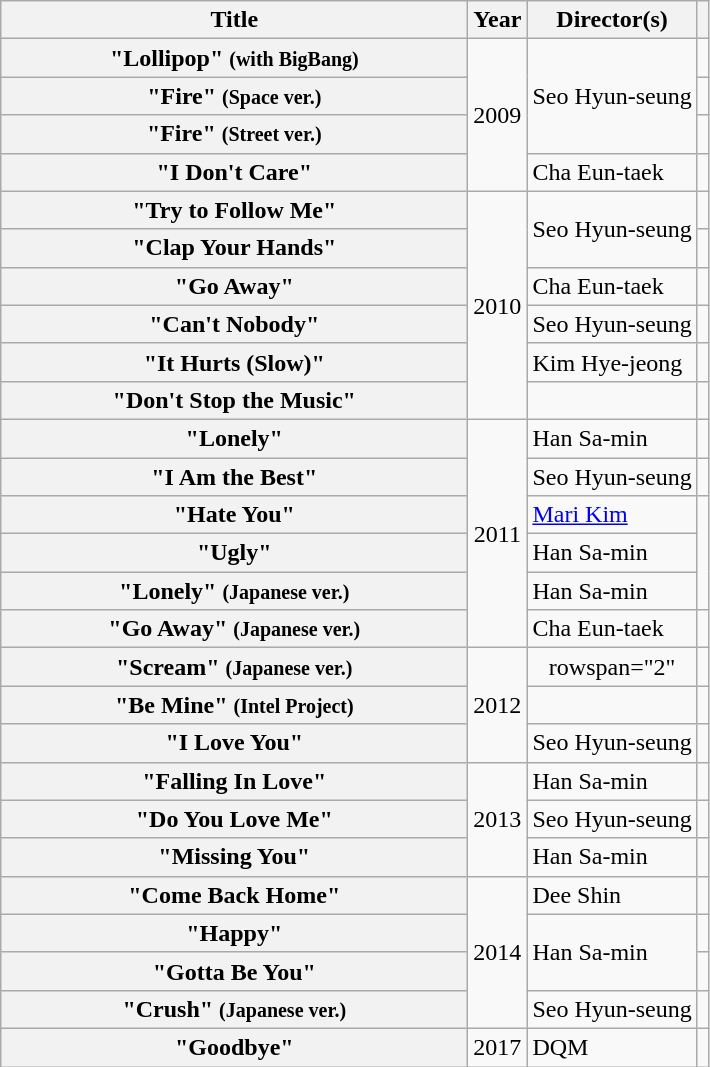<table class="wikitable plainrowheaders" style="text-align:center;">
<tr>
<th scope="col" style="width:19em;">Title</th>
<th scope="col">Year</th>
<th scope="col">Director(s)</th>
<th scope="col"></th>
</tr>
<tr>
<th scope="row">"Lollipop" <small>(with BigBang)</small></th>
<td rowspan="4" style="text-align:center;">2009</td>
<td rowspan="3" align="left">Seo Hyun-seung</td>
<td></td>
</tr>
<tr>
<th scope="row">"Fire" <small>(Space ver.)</small></th>
<td></td>
</tr>
<tr>
<th scope="row">"Fire" <small>(Street ver.)</small></th>
<td></td>
</tr>
<tr>
<th scope="row">"I Don't Care"</th>
<td align="left">Cha Eun-taek</td>
<td></td>
</tr>
<tr>
<th scope="row">"Try to Follow Me"</th>
<td rowspan="6" style="text-align:center;">2010</td>
<td rowspan="2" align="left">Seo Hyun-seung</td>
<td></td>
</tr>
<tr>
<th scope="row">"Clap Your Hands"</th>
<td></td>
</tr>
<tr>
<th scope="row">"Go Away"</th>
<td align="left">Cha Eun-taek</td>
<td></td>
</tr>
<tr>
<th scope="row">"Can't Nobody"</th>
<td align="left">Seo Hyun-seung</td>
<td></td>
</tr>
<tr>
<th scope="row">"It Hurts (Slow)"</th>
<td align="left">Kim Hye-jeong</td>
<td></td>
</tr>
<tr>
<th scope="row">"Don't Stop the Music"</th>
<td></td>
<td></td>
</tr>
<tr>
<th scope="row">"Lonely"</th>
<td rowspan="6">2011</td>
<td align="left">Han Sa-min</td>
<td></td>
</tr>
<tr>
<th scope="row">"I Am the Best"</th>
<td style="text-align:left;">Seo Hyun-seung</td>
<td></td>
</tr>
<tr>
<th scope="row">"Hate You"</th>
<td align="left"><a href='#'>Mari Kim</a></td>
<td rowspan="3"></td>
</tr>
<tr>
<th scope="row">"Ugly"</th>
<td align="left">Han Sa-min</td>
</tr>
<tr>
<th scope="row">"Lonely" <small>(Japanese ver.)</small></th>
<td align="left">Han Sa-min</td>
</tr>
<tr>
<th scope="row">"Go Away" <small>(Japanese ver.)</small></th>
<td align="left">Cha Eun-taek</td>
<td></td>
</tr>
<tr>
<th scope="row">"Scream" <small>(Japanese ver.)</small></th>
<td rowspan="3">2012</td>
<td>rowspan="2" </td>
<td></td>
</tr>
<tr>
<th scope="row">"Be Mine" <small>(Intel Project)</small></th>
<td></td>
</tr>
<tr>
<th scope="row">"I Love You"</th>
<td align="left">Seo Hyun-seung</td>
<td></td>
</tr>
<tr>
<th scope="row">"Falling In Love"</th>
<td rowspan="3">2013</td>
<td align="left">Han Sa-min</td>
<td></td>
</tr>
<tr>
<th scope="row">"Do You Love Me"</th>
<td align="left">Seo Hyun-seung</td>
<td></td>
</tr>
<tr>
<th scope="row">"Missing You"</th>
<td align="left">Han Sa-min</td>
<td></td>
</tr>
<tr>
<th scope="row">"Come Back Home"</th>
<td rowspan="4">2014</td>
<td align="left">Dee Shin</td>
<td></td>
</tr>
<tr>
<th scope="row">"Happy"</th>
<td rowspan="2" align="left">Han Sa-min</td>
<td></td>
</tr>
<tr>
<th scope="row">"Gotta Be You"</th>
<td></td>
</tr>
<tr>
<th scope="row">"Crush" <small>(Japanese ver.)</small></th>
<td align="left">Seo Hyun-seung</td>
<td></td>
</tr>
<tr>
<th scope="row">"Goodbye"</th>
<td>2017</td>
<td align="left">DQM</td>
<td></td>
</tr>
</table>
